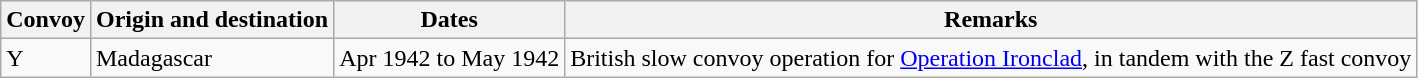<table class="wikitable">
<tr>
<th>Convoy</th>
<th>Origin and destination</th>
<th>Dates</th>
<th>Remarks</th>
</tr>
<tr>
<td>Y</td>
<td>Madagascar</td>
<td>Apr 1942 to May 1942</td>
<td>British slow convoy operation for <a href='#'>Operation Ironclad</a>, in tandem with the Z fast convoy</td>
</tr>
</table>
